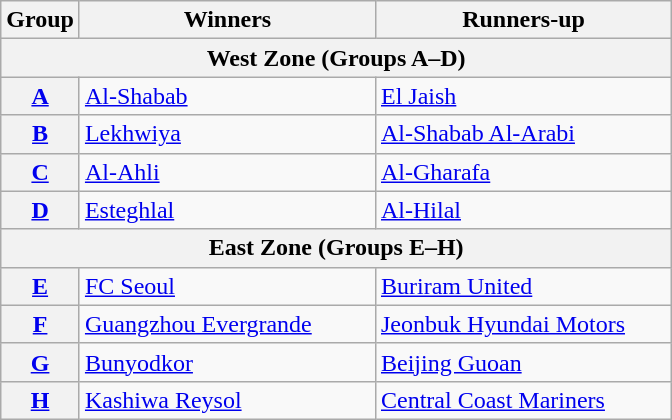<table class="wikitable">
<tr>
<th>Group</th>
<th width=190>Winners</th>
<th width=190>Runners-up</th>
</tr>
<tr>
<th colspan=3>West Zone (Groups A–D)</th>
</tr>
<tr>
<th><a href='#'>A</a></th>
<td> <a href='#'>Al-Shabab</a></td>
<td> <a href='#'>El Jaish</a></td>
</tr>
<tr>
<th><a href='#'>B</a></th>
<td> <a href='#'>Lekhwiya</a></td>
<td> <a href='#'>Al-Shabab Al-Arabi</a></td>
</tr>
<tr>
<th><a href='#'>C</a></th>
<td> <a href='#'>Al-Ahli</a></td>
<td> <a href='#'>Al-Gharafa</a></td>
</tr>
<tr>
<th><a href='#'>D</a></th>
<td> <a href='#'>Esteghlal</a></td>
<td> <a href='#'>Al-Hilal</a></td>
</tr>
<tr>
<th colspan=3>East Zone (Groups E–H)</th>
</tr>
<tr>
<th><a href='#'>E</a></th>
<td> <a href='#'>FC Seoul</a></td>
<td> <a href='#'>Buriram United</a></td>
</tr>
<tr>
<th><a href='#'>F</a></th>
<td> <a href='#'>Guangzhou Evergrande</a></td>
<td> <a href='#'>Jeonbuk Hyundai Motors</a></td>
</tr>
<tr>
<th><a href='#'>G</a></th>
<td> <a href='#'>Bunyodkor</a></td>
<td> <a href='#'>Beijing Guoan</a></td>
</tr>
<tr>
<th><a href='#'>H</a></th>
<td> <a href='#'>Kashiwa Reysol</a></td>
<td> <a href='#'>Central Coast Mariners</a></td>
</tr>
</table>
